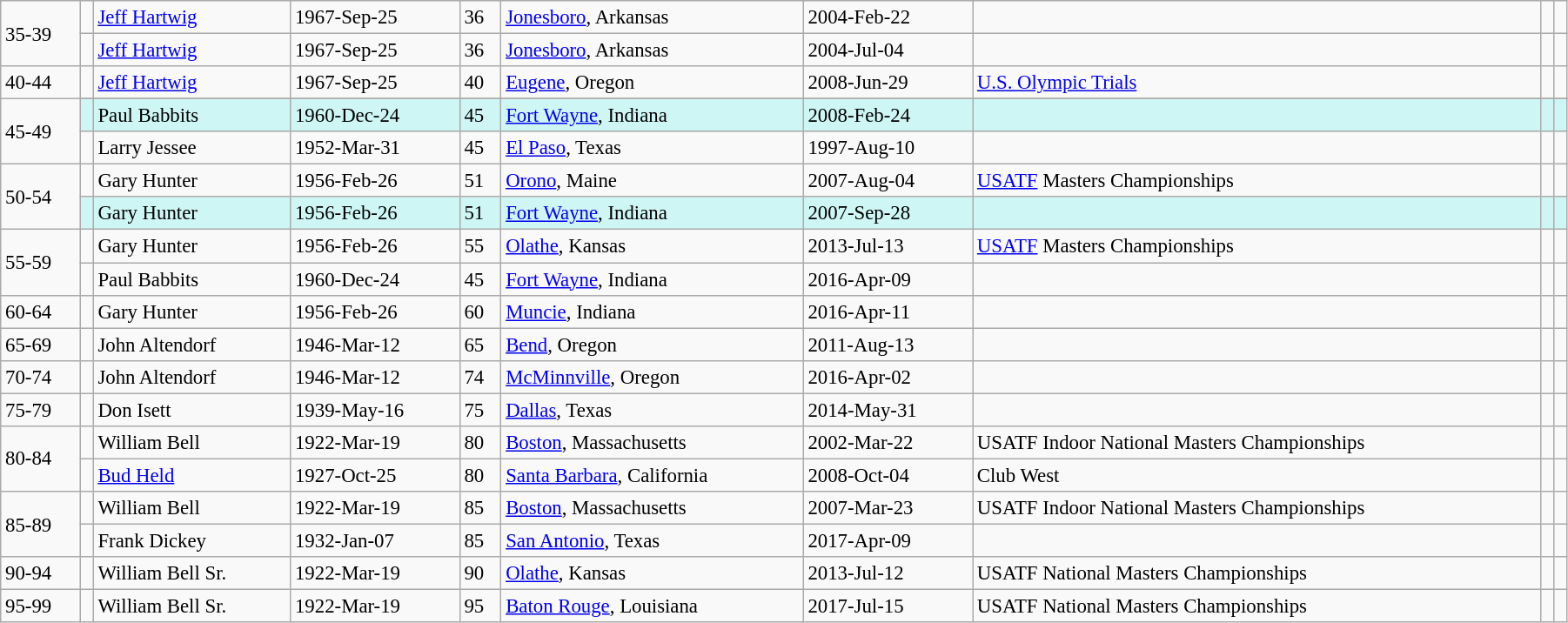<table class="wikitable" style="font-size:95%; width: 95%">
<tr>
<td rowspan=2>35-39</td>
<td> </td>
<td><a href='#'>Jeff Hartwig</a></td>
<td>1967-Sep-25</td>
<td>36</td>
<td><a href='#'>Jonesboro</a>, Arkansas</td>
<td>2004-Feb-22</td>
<td></td>
<td></td>
<td></td>
</tr>
<tr>
<td></td>
<td><a href='#'>Jeff Hartwig</a></td>
<td>1967-Sep-25</td>
<td>36</td>
<td><a href='#'>Jonesboro</a>, Arkansas</td>
<td>2004-Jul-04</td>
<td></td>
<td></td>
<td></td>
</tr>
<tr>
<td>40-44</td>
<td></td>
<td><a href='#'>Jeff Hartwig</a></td>
<td>1967-Sep-25</td>
<td>40</td>
<td><a href='#'>Eugene</a>, Oregon</td>
<td>2008-Jun-29</td>
<td><a href='#'>U.S. Olympic Trials</a></td>
<td></td>
<td></td>
</tr>
<tr>
<td rowspan=3>45-49</td>
</tr>
<tr style="background:#cef6f5;">
<td> </td>
<td>Paul Babbits</td>
<td>1960-Dec-24</td>
<td>45</td>
<td><a href='#'>Fort Wayne</a>, Indiana</td>
<td>2008-Feb-24</td>
<td></td>
<td></td>
<td></td>
</tr>
<tr>
<td></td>
<td>Larry Jessee</td>
<td>1952-Mar-31</td>
<td>45</td>
<td><a href='#'>El Paso</a>, Texas</td>
<td>1997-Aug-10</td>
<td></td>
<td></td>
<td></td>
</tr>
<tr>
<td rowspan=2>50-54</td>
<td></td>
<td>Gary Hunter</td>
<td>1956-Feb-26</td>
<td>51</td>
<td><a href='#'>Orono</a>, Maine</td>
<td>2007-Aug-04</td>
<td><a href='#'>USATF</a> Masters Championships</td>
<td></td>
<td></td>
</tr>
<tr style="background:#cef6f5;">
<td></td>
<td>Gary Hunter</td>
<td>1956-Feb-26</td>
<td>51</td>
<td><a href='#'>Fort Wayne</a>, Indiana</td>
<td>2007-Sep-28</td>
<td></td>
<td></td>
<td></td>
</tr>
<tr>
<td rowspan=2>55-59</td>
<td></td>
<td>Gary Hunter</td>
<td>1956-Feb-26</td>
<td>55</td>
<td><a href='#'>Olathe</a>, Kansas</td>
<td>2013-Jul-13</td>
<td><a href='#'>USATF</a> Masters Championships</td>
<td></td>
<td></td>
</tr>
<tr>
<td> </td>
<td>Paul Babbits</td>
<td>1960-Dec-24</td>
<td>45</td>
<td><a href='#'>Fort Wayne</a>, Indiana</td>
<td>2016-Apr-09</td>
<td></td>
<td></td>
<td></td>
</tr>
<tr>
<td>60-64</td>
<td></td>
<td>Gary Hunter</td>
<td>1956-Feb-26</td>
<td>60</td>
<td><a href='#'>Muncie</a>, Indiana</td>
<td>2016-Apr-11</td>
<td></td>
<td></td>
<td></td>
</tr>
<tr>
<td>65-69</td>
<td></td>
<td>John Altendorf</td>
<td>1946-Mar-12</td>
<td>65</td>
<td><a href='#'>Bend</a>, Oregon</td>
<td>2011-Aug-13</td>
<td></td>
<td></td>
<td></td>
</tr>
<tr>
<td>70-74</td>
<td></td>
<td>John Altendorf</td>
<td>1946-Mar-12</td>
<td>74</td>
<td><a href='#'>McMinnville</a>, Oregon</td>
<td>2016-Apr-02</td>
<td></td>
<td></td>
<td></td>
</tr>
<tr>
<td>75-79</td>
<td></td>
<td>Don Isett</td>
<td>1939-May-16</td>
<td>75</td>
<td><a href='#'>Dallas</a>, Texas</td>
<td>2014-May-31</td>
<td></td>
<td></td>
<td></td>
</tr>
<tr>
<td rowspan=2>80-84</td>
<td> </td>
<td>William Bell</td>
<td>1922-Mar-19</td>
<td>80</td>
<td><a href='#'>Boston</a>, Massachusetts</td>
<td>2002-Mar-22</td>
<td>USATF Indoor National Masters Championships</td>
<td></td>
<td></td>
</tr>
<tr>
<td></td>
<td><a href='#'>Bud Held</a></td>
<td>1927-Oct-25</td>
<td>80</td>
<td><a href='#'>Santa Barbara</a>, California</td>
<td>2008-Oct-04</td>
<td>Club West</td>
<td></td>
<td></td>
</tr>
<tr>
<td rowspan=2>85-89</td>
<td> </td>
<td>William Bell</td>
<td>1922-Mar-19</td>
<td>85</td>
<td><a href='#'>Boston</a>, Massachusetts</td>
<td>2007-Mar-23</td>
<td>USATF Indoor National Masters Championships</td>
<td></td>
<td></td>
</tr>
<tr>
<td></td>
<td>Frank Dickey</td>
<td>1932-Jan-07</td>
<td>85</td>
<td><a href='#'>San Antonio</a>, Texas</td>
<td>2017-Apr-09</td>
<td></td>
<td></td>
<td></td>
</tr>
<tr>
<td>90-94</td>
<td></td>
<td>William Bell Sr.</td>
<td>1922-Mar-19</td>
<td>90</td>
<td><a href='#'>Olathe</a>, Kansas</td>
<td>2013-Jul-12</td>
<td>USATF National Masters Championships</td>
<td></td>
<td></td>
</tr>
<tr>
<td>95-99</td>
<td></td>
<td>William Bell Sr.</td>
<td>1922-Mar-19</td>
<td>95</td>
<td><a href='#'>Baton Rouge</a>, Louisiana</td>
<td>2017-Jul-15</td>
<td>USATF National Masters Championships</td>
<td></td>
<td></td>
</tr>
</table>
